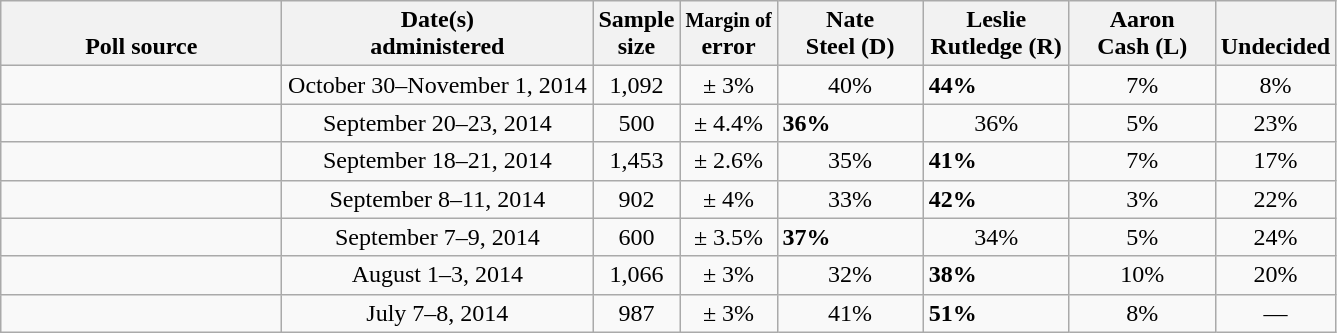<table class="wikitable">
<tr valign= bottom>
<th style="width:180px;">Poll source</th>
<th style="width:200px;">Date(s)<br>administered</th>
<th class=small>Sample<br>size</th>
<th class=small><small>Margin of</small><br>error</th>
<th style="width:90px;">Nate<br>Steel (D)</th>
<th style="width:90px;">Leslie<br>Rutledge (R)</th>
<th style="width:90px;">Aaron<br>Cash (L)</th>
<th style="width:50px;">Undecided</th>
</tr>
<tr>
<td></td>
<td align=center>October 30–November 1, 2014</td>
<td align=center>1,092</td>
<td align=center>± 3%</td>
<td align=center>40%</td>
<td><strong>44%</strong></td>
<td align=center>7%</td>
<td align=center>8%</td>
</tr>
<tr>
<td></td>
<td align=center>September 20–23, 2014</td>
<td align=center>500</td>
<td align=center>± 4.4%</td>
<td><strong>36%</strong></td>
<td align=center>36%</td>
<td align=center>5%</td>
<td align=center>23%</td>
</tr>
<tr>
<td></td>
<td align=center>September 18–21, 2014</td>
<td align=center>1,453</td>
<td align=center>± 2.6%</td>
<td align=center>35%</td>
<td><strong>41%</strong></td>
<td align=center>7%</td>
<td align=center>17%</td>
</tr>
<tr>
<td></td>
<td align=center>September 8–11, 2014</td>
<td align=center>902</td>
<td align=center>± 4%</td>
<td align=center>33%</td>
<td><strong>42%</strong></td>
<td align=center>3%</td>
<td align=center>22%</td>
</tr>
<tr>
<td></td>
<td align=center>September 7–9, 2014</td>
<td align=center>600</td>
<td align=center>± 3.5%</td>
<td><strong>37%</strong></td>
<td align=center>34%</td>
<td align=center>5%</td>
<td align=center>24%</td>
</tr>
<tr>
<td></td>
<td align=center>August 1–3, 2014</td>
<td align=center>1,066</td>
<td align=center>± 3%</td>
<td align=center>32%</td>
<td><strong>38%</strong></td>
<td align=center>10%</td>
<td align=center>20%</td>
</tr>
<tr>
<td></td>
<td align=center>July 7–8, 2014</td>
<td align=center>987</td>
<td align=center>± 3%</td>
<td align=center>41%</td>
<td><strong>51%</strong></td>
<td align=center>8%</td>
<td align=center>—</td>
</tr>
</table>
